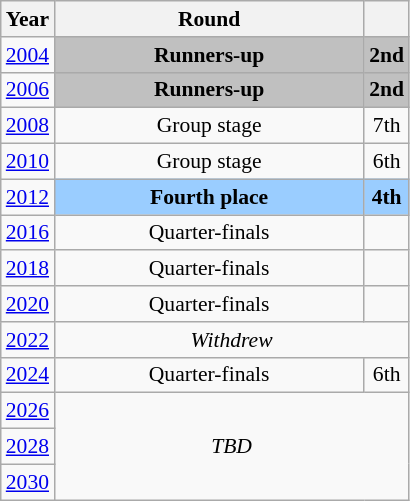<table class="wikitable" style="text-align: center; font-size:90%">
<tr>
<th>Year</th>
<th style="width:200px">Round</th>
<th></th>
</tr>
<tr>
<td><a href='#'>2004</a></td>
<td bgcolor=Silver><strong>Runners-up</strong></td>
<td bgcolor=Silver><strong>2nd</strong></td>
</tr>
<tr>
<td><a href='#'>2006</a></td>
<td bgcolor=Silver><strong>Runners-up</strong></td>
<td bgcolor=Silver><strong>2nd</strong></td>
</tr>
<tr>
<td><a href='#'>2008</a></td>
<td>Group stage</td>
<td>7th</td>
</tr>
<tr>
<td><a href='#'>2010</a></td>
<td>Group stage</td>
<td>6th</td>
</tr>
<tr>
<td><a href='#'>2012</a></td>
<td bgcolor="9acdff"><strong>Fourth place</strong></td>
<td bgcolor="9acdff"><strong>4th</strong></td>
</tr>
<tr>
<td><a href='#'>2016</a></td>
<td>Quarter-finals</td>
<td></td>
</tr>
<tr>
<td><a href='#'>2018</a></td>
<td>Quarter-finals</td>
<td></td>
</tr>
<tr>
<td><a href='#'>2020</a></td>
<td>Quarter-finals</td>
<td></td>
</tr>
<tr>
<td><a href='#'>2022</a></td>
<td colspan="2"><em>Withdrew</em></td>
</tr>
<tr>
<td><a href='#'>2024</a></td>
<td>Quarter-finals</td>
<td>6th</td>
</tr>
<tr>
<td><a href='#'>2026</a></td>
<td colspan="2" rowspan="3"><em>TBD</em></td>
</tr>
<tr>
<td><a href='#'>2028</a></td>
</tr>
<tr>
<td><a href='#'>2030</a></td>
</tr>
</table>
